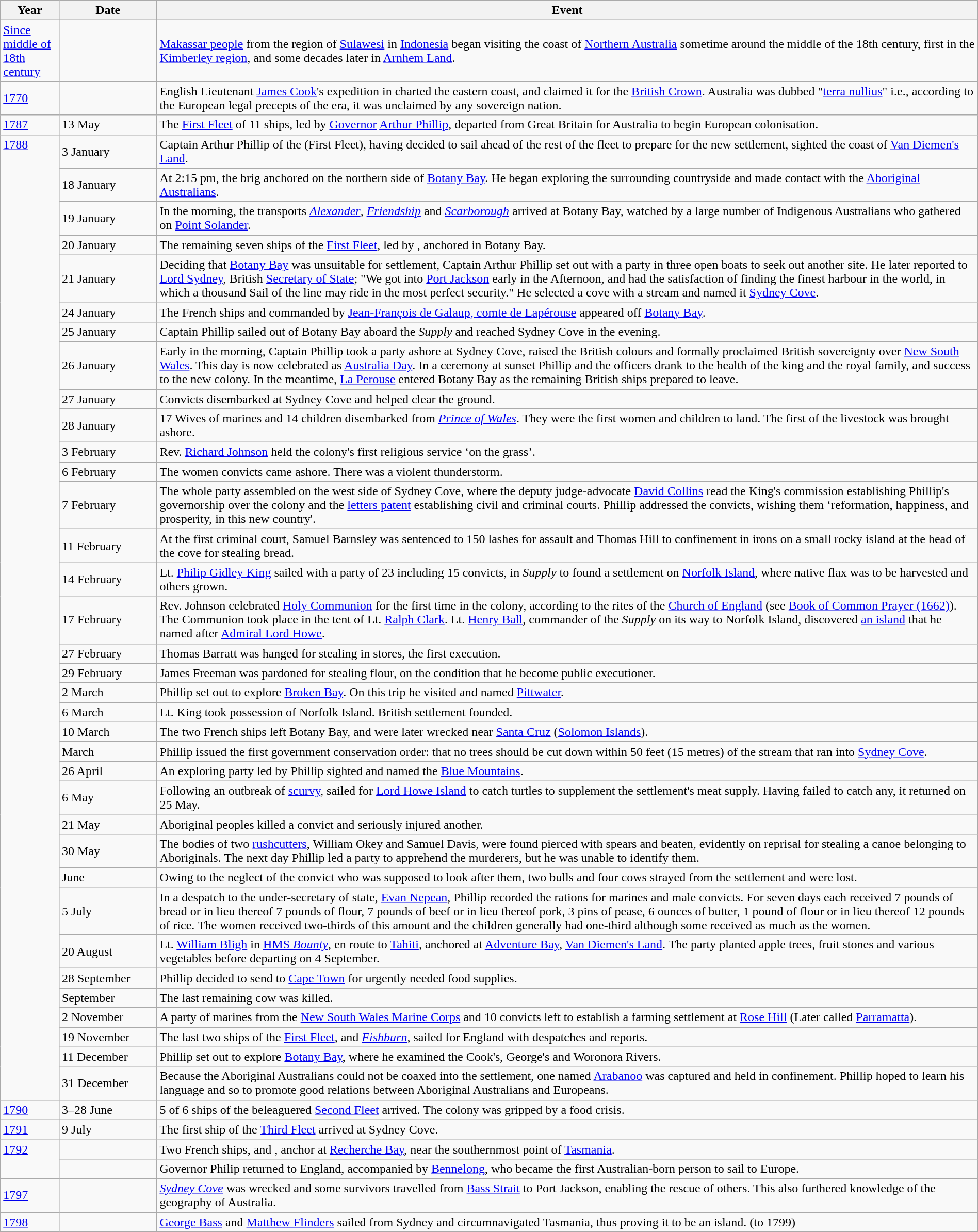<table class="wikitable" style="width:100%;">
<tr>
<th style="width:6%">Year</th>
<th style="width:10%">Date</th>
<th>Event</th>
</tr>
<tr>
<td><a href='#'>Since middle of 18th century</a></td>
<td></td>
<td><a href='#'>Makassar people</a> from the region of <a href='#'>Sulawesi</a> in  <a href='#'>Indonesia</a> began visiting the coast of <a href='#'>Northern Australia</a> sometime around the middle of the 18th century, first in the <a href='#'>Kimberley region</a>, and some decades later in <a href='#'>Arnhem Land</a>.</td>
</tr>
<tr>
<td><a href='#'>1770</a></td>
<td></td>
<td>English Lieutenant <a href='#'>James Cook</a>'s expedition in  charted the eastern coast, and claimed it for the <a href='#'>British Crown</a>. Australia was dubbed "<a href='#'>terra nullius</a>" i.e., according to the European legal precepts of the era, it was unclaimed by any sovereign nation.</td>
</tr>
<tr>
<td rowspan="1" style="vertical;"><a href='#'>1787</a></td>
<td>13 May</td>
<td>The <a href='#'>First Fleet</a> of 11 ships, led by <a href='#'>Governor</a> <a href='#'>Arthur Phillip</a>, departed from Great Britain for Australia to begin European colonisation.</td>
</tr>
<tr>
<td rowspan="35" style="vertical-align:top;"><a href='#'>1788</a></td>
<td>3 January</td>
<td>Captain Arthur Phillip of the (First Fleet), having decided to sail ahead of the rest of the fleet to prepare for the new settlement, sighted the coast of <a href='#'>Van Diemen's Land</a>.</td>
</tr>
<tr>
<td>18 January</td>
<td>At 2:15 pm, the brig  anchored on the northern side of <a href='#'>Botany Bay</a>. He began exploring the surrounding countryside and made contact with the <a href='#'>Aboriginal Australians</a>.</td>
</tr>
<tr>
<td>19 January</td>
<td>In the morning, the transports <em><a href='#'>Alexander</a></em>, <em><a href='#'>Friendship</a></em> and <em><a href='#'>Scarborough</a></em> arrived at Botany Bay, watched by a large number of Indigenous Australians who gathered on <a href='#'>Point Solander</a>.</td>
</tr>
<tr>
<td>20 January</td>
<td>The remaining seven ships of the <a href='#'>First Fleet</a>, led by , anchored in Botany Bay.</td>
</tr>
<tr>
<td>21 January</td>
<td>Deciding that <a href='#'>Botany Bay</a> was unsuitable for settlement, Captain Arthur Phillip set out with a party in three open boats to seek out another site. He later reported to <a href='#'>Lord Sydney</a>, British <a href='#'>Secretary of State</a>; "We got into <a href='#'>Port Jackson</a> early in the Afternoon, and had the satisfaction of finding the finest harbour in the world, in which a thousand Sail of the line may ride in the most perfect security." He selected a cove with a stream and named it <a href='#'>Sydney Cove</a>.</td>
</tr>
<tr>
<td>24 January</td>
<td>The French ships  and  commanded by <a href='#'>Jean-François de Galaup, comte de Lapérouse</a> appeared off <a href='#'>Botany Bay</a>.</td>
</tr>
<tr>
<td>25 January</td>
<td>Captain Phillip sailed out of Botany Bay aboard the <em>Supply</em> and reached Sydney Cove in the evening.</td>
</tr>
<tr>
<td>26 January</td>
<td>Early in the morning, Captain Phillip took a party ashore at Sydney Cove, raised the British colours and formally proclaimed British sovereignty over <a href='#'>New South Wales</a>. This day is now celebrated as <a href='#'>Australia Day</a>. In a ceremony at sunset Phillip and the officers drank to the health of the king and the royal family, and success to the new colony. In the meantime, <a href='#'>La Perouse</a> entered Botany Bay as the remaining British ships prepared to leave.</td>
</tr>
<tr>
<td>27 January</td>
<td>Convicts disembarked at Sydney Cove and helped clear the ground.</td>
</tr>
<tr>
<td>28 January</td>
<td>17 Wives of marines and 14 children disembarked from <em><a href='#'>Prince of Wales</a></em>. They were the first women and children to land. The first of the livestock was brought ashore.</td>
</tr>
<tr>
<td>3 February</td>
<td>Rev. <a href='#'>Richard Johnson</a> held the colony's first religious service ‘on the grass’.</td>
</tr>
<tr>
<td>6 February</td>
<td>The women convicts came ashore. There was a violent thunderstorm.</td>
</tr>
<tr>
<td>7 February</td>
<td>The whole party assembled on the west side of Sydney Cove, where the deputy judge-advocate <a href='#'>David Collins</a> read the King's commission establishing Phillip's governorship over the colony and the <a href='#'>letters patent</a> establishing civil and criminal courts. Phillip addressed the convicts, wishing them ‘reformation, happiness, and prosperity, in this new country'.</td>
</tr>
<tr>
<td>11 February</td>
<td>At the first criminal court, Samuel Barnsley was sentenced to 150 lashes for assault and Thomas Hill to confinement in irons on a small rocky island at the head of the cove for stealing bread.</td>
</tr>
<tr>
<td>14 February</td>
<td>Lt. <a href='#'>Philip Gidley King</a> sailed with a party of 23 including 15 convicts, in <em>Supply</em> to found a settlement on <a href='#'>Norfolk Island</a>, where native flax was to be harvested and others grown.</td>
</tr>
<tr>
<td>17 February</td>
<td>Rev. Johnson celebrated <a href='#'>Holy Communion</a> for the first time in the colony, according to the rites of the <a href='#'>Church of England</a> (see <a href='#'>Book of Common Prayer (1662)</a>). The Communion took place in the tent of Lt. <a href='#'>Ralph Clark</a>. Lt. <a href='#'>Henry Ball</a>, commander of the <em>Supply</em> on its way to Norfolk Island, discovered <a href='#'>an island</a> that he named after <a href='#'>Admiral Lord Howe</a>.</td>
</tr>
<tr>
<td>27 February</td>
<td>Thomas Barratt was hanged for stealing in stores, the first execution.</td>
</tr>
<tr>
<td>29 February</td>
<td>James Freeman was pardoned for stealing flour, on the condition that he become public executioner.</td>
</tr>
<tr>
<td>2 March</td>
<td>Phillip set out to explore <a href='#'>Broken Bay</a>. On this trip he visited and named <a href='#'>Pittwater</a>.</td>
</tr>
<tr>
<td>6 March</td>
<td>Lt. King took possession of Norfolk Island. British settlement founded.</td>
</tr>
<tr>
<td>10 March</td>
<td>The two French ships left Botany Bay, and were later wrecked near <a href='#'>Santa Cruz</a> (<a href='#'>Solomon Islands</a>).</td>
</tr>
<tr>
<td>March</td>
<td>Phillip issued the first government conservation order: that no trees should be cut down within 50 feet (15 metres) of the stream that ran into <a href='#'>Sydney Cove</a>.</td>
</tr>
<tr>
<td>26 April</td>
<td>An exploring party led by Phillip sighted and named the <a href='#'>Blue Mountains</a>.</td>
</tr>
<tr>
<td>6 May</td>
<td>Following an outbreak of <a href='#'>scurvy</a>,  sailed for <a href='#'>Lord Howe Island</a> to catch turtles to supplement the settlement's meat supply. Having failed to catch any, it returned on 25 May.</td>
</tr>
<tr>
<td>21 May</td>
<td>Aboriginal peoples killed a convict and seriously injured another.</td>
</tr>
<tr>
<td>30 May</td>
<td>The bodies of two <a href='#'>rushcutters</a>, William Okey and Samuel Davis, were found pierced with spears and beaten, evidently on reprisal for stealing a canoe belonging to Aboriginals. The next day Phillip led a party to apprehend the murderers, but he was unable to identify them.</td>
</tr>
<tr>
<td>June</td>
<td>Owing to the neglect of the convict who was supposed to look after them, two bulls and four cows strayed from the settlement and were lost.</td>
</tr>
<tr>
<td>5 July</td>
<td>In a despatch to the under-secretary of state, <a href='#'>Evan Nepean</a>, Phillip recorded the rations for marines and male convicts. For seven days each received 7 pounds of bread or in lieu thereof 7 pounds of flour, 7 pounds of beef or in lieu thereof pork, 3 pins of pease, 6 ounces of butter, 1 pound of flour or in lieu thereof 12 pounds of rice. The women received two-thirds of this amount and the children generally had one-third although some received as much as the women.</td>
</tr>
<tr>
<td>20 August</td>
<td>Lt. <a href='#'>William Bligh</a> in <a href='#'>HMS <em>Bounty</em></a>, en route to <a href='#'>Tahiti</a>, anchored at <a href='#'>Adventure Bay</a>, <a href='#'>Van Diemen's Land</a>. The party planted apple trees, fruit stones and various vegetables before departing on 4 September.</td>
</tr>
<tr>
<td>28 September</td>
<td>Phillip decided to send  to <a href='#'>Cape Town</a> for urgently needed food supplies.</td>
</tr>
<tr>
<td>September</td>
<td>The last remaining cow was killed.</td>
</tr>
<tr>
<td>2 November</td>
<td>A party of marines from the <a href='#'>New South Wales Marine Corps</a> and 10 convicts left to establish a farming settlement at <a href='#'>Rose Hill</a> (Later called <a href='#'>Parramatta</a>).</td>
</tr>
<tr>
<td>19 November</td>
<td>The last two ships of the <a href='#'>First Fleet</a>,  and <em><a href='#'>Fishburn</a></em>, sailed for England with despatches and reports.</td>
</tr>
<tr>
<td>11 December</td>
<td>Phillip set out to explore <a href='#'>Botany Bay</a>, where he examined the Cook's, George's and Woronora Rivers.</td>
</tr>
<tr>
<td>31 December</td>
<td>Because the Aboriginal Australians could not be coaxed into the settlement, one named <a href='#'>Arabanoo</a> was captured and held in confinement. Phillip hoped to learn his language and so to promote good relations between Aboriginal Australians and Europeans.</td>
</tr>
<tr>
<td><a href='#'>1790</a></td>
<td>3–28 June</td>
<td>5 of 6 ships of the beleaguered <a href='#'>Second Fleet</a> arrived. The colony was gripped by a food crisis.</td>
</tr>
<tr>
<td><a href='#'>1791</a></td>
<td>9 July</td>
<td>The first ship of the <a href='#'>Third Fleet</a> arrived at Sydney Cove.</td>
</tr>
<tr>
<td rowspan="2" style="vertical-align:top;"><a href='#'>1792</a></td>
<td></td>
<td>Two French ships,  and , anchor at <a href='#'>Recherche Bay</a>, near the southernmost point of <a href='#'>Tasmania</a>.</td>
</tr>
<tr>
<td></td>
<td>Governor Philip returned to England, accompanied by <a href='#'>Bennelong</a>, who became the first Australian-born person to sail to Europe.</td>
</tr>
<tr>
<td><a href='#'>1797</a></td>
<td></td>
<td><em><a href='#'>Sydney Cove</a></em> was wrecked and some survivors travelled from <a href='#'>Bass Strait</a> to Port Jackson, enabling the rescue of others. This also furthered knowledge of the geography of Australia.</td>
</tr>
<tr>
<td><a href='#'>1798</a></td>
<td></td>
<td><a href='#'>George Bass</a> and <a href='#'>Matthew Flinders</a> sailed from Sydney and circumnavigated Tasmania, thus proving it to be an island. (to 1799)</td>
</tr>
</table>
